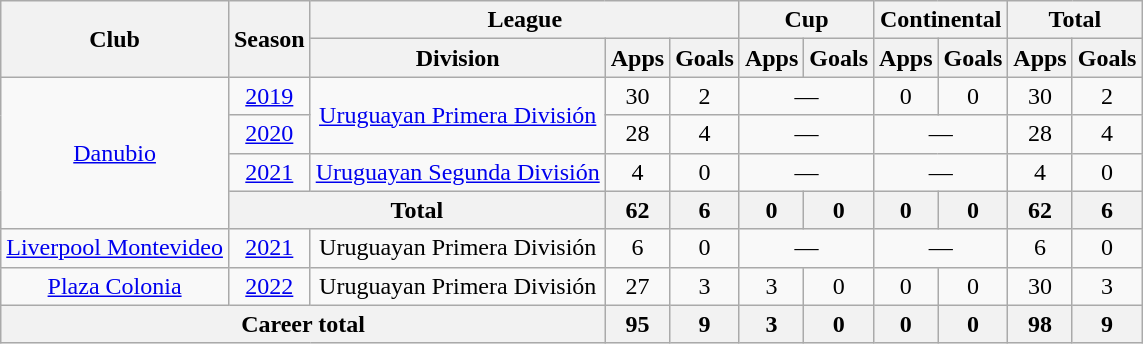<table class="wikitable" Style="text-align: center">
<tr>
<th rowspan="2">Club</th>
<th rowspan="2">Season</th>
<th colspan="3">League</th>
<th colspan="2">Cup</th>
<th colspan="2">Continental</th>
<th colspan="2">Total</th>
</tr>
<tr>
<th>Division</th>
<th>Apps</th>
<th>Goals</th>
<th>Apps</th>
<th>Goals</th>
<th>Apps</th>
<th>Goals</th>
<th>Apps</th>
<th>Goals</th>
</tr>
<tr>
<td rowspan="4"><a href='#'>Danubio</a></td>
<td><a href='#'>2019</a></td>
<td rowspan="2"><a href='#'>Uruguayan Primera División</a></td>
<td>30</td>
<td>2</td>
<td colspan="2">—</td>
<td>0</td>
<td>0</td>
<td>30</td>
<td>2</td>
</tr>
<tr>
<td><a href='#'>2020</a></td>
<td>28</td>
<td>4</td>
<td colspan="2">—</td>
<td colspan="2">—</td>
<td>28</td>
<td>4</td>
</tr>
<tr>
<td><a href='#'>2021</a></td>
<td><a href='#'>Uruguayan Segunda División</a></td>
<td>4</td>
<td>0</td>
<td colspan="2">—</td>
<td colspan="2">—</td>
<td>4</td>
<td>0</td>
</tr>
<tr>
<th colspan="2">Total</th>
<th>62</th>
<th>6</th>
<th>0</th>
<th>0</th>
<th>0</th>
<th>0</th>
<th>62</th>
<th>6</th>
</tr>
<tr>
<td><a href='#'>Liverpool Montevideo</a></td>
<td><a href='#'>2021</a></td>
<td>Uruguayan Primera División</td>
<td>6</td>
<td>0</td>
<td colspan="2">—</td>
<td colspan="2">—</td>
<td>6</td>
<td>0</td>
</tr>
<tr>
<td><a href='#'>Plaza Colonia</a></td>
<td><a href='#'>2022</a></td>
<td>Uruguayan Primera División</td>
<td>27</td>
<td>3</td>
<td>3</td>
<td>0</td>
<td>0</td>
<td>0</td>
<td>30</td>
<td>3</td>
</tr>
<tr>
<th colspan="3">Career total</th>
<th>95</th>
<th>9</th>
<th>3</th>
<th>0</th>
<th>0</th>
<th>0</th>
<th>98</th>
<th>9</th>
</tr>
</table>
